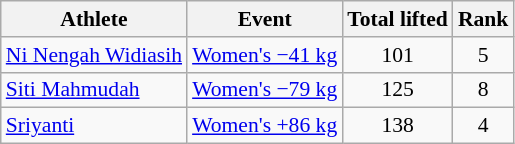<table class="wikitable" style="font-size:90%">
<tr>
<th>Athlete</th>
<th>Event</th>
<th>Total lifted</th>
<th>Rank</th>
</tr>
<tr align=center>
<td align=left><a href='#'>Ni Nengah Widiasih</a></td>
<td align=left><a href='#'>Women's −41 kg</a></td>
<td>101</td>
<td>5</td>
</tr>
<tr align=center>
<td align=left><a href='#'>Siti Mahmudah</a></td>
<td align=left><a href='#'>Women's −79 kg</a></td>
<td>125</td>
<td>8</td>
</tr>
<tr align=center>
<td align=left><a href='#'>Sriyanti</a></td>
<td align=left><a href='#'>Women's +86 kg</a></td>
<td>138</td>
<td>4</td>
</tr>
</table>
